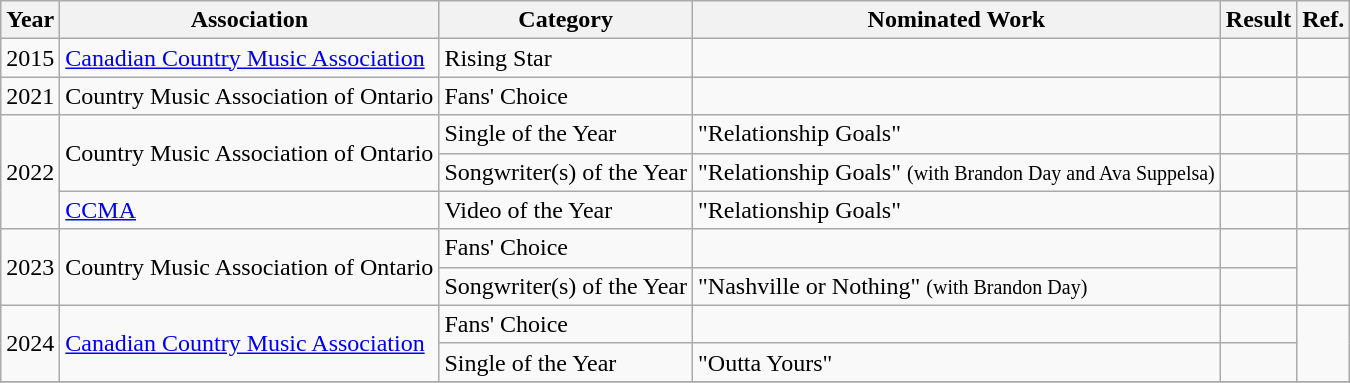<table class="wikitable">
<tr>
<th>Year</th>
<th>Association</th>
<th>Category</th>
<th>Nominated Work</th>
<th>Result</th>
<th>Ref.</th>
</tr>
<tr>
<td>2015</td>
<td><a href='#'>Canadian Country Music Association</a></td>
<td>Rising Star</td>
<td></td>
<td></td>
<td></td>
</tr>
<tr>
<td>2021</td>
<td>Country Music Association of Ontario</td>
<td>Fans' Choice</td>
<td></td>
<td></td>
<td></td>
</tr>
<tr>
<td rowspan="3">2022</td>
<td rowspan="2">Country Music Association of Ontario</td>
<td>Single of the Year</td>
<td>"Relationship Goals"</td>
<td></td>
<td></td>
</tr>
<tr>
<td>Songwriter(s) of the Year</td>
<td>"Relationship Goals" <small>(with Brandon Day and Ava Suppelsa)</small></td>
<td></td>
<td></td>
</tr>
<tr>
<td><a href='#'>CCMA</a></td>
<td>Video of the Year</td>
<td>"Relationship Goals"</td>
<td></td>
<td></td>
</tr>
<tr>
<td rowspan="2">2023</td>
<td rowspan="2">Country Music Association of Ontario</td>
<td>Fans' Choice</td>
<td></td>
<td></td>
<td rowspan="2"><br></td>
</tr>
<tr>
<td>Songwriter(s) of the Year</td>
<td>"Nashville or Nothing" <small>(with Brandon Day)</small></td>
<td></td>
</tr>
<tr>
<td rowspan="2">2024</td>
<td rowspan="2"><a href='#'>Canadian Country Music Association</a></td>
<td>Fans' Choice</td>
<td></td>
<td></td>
<td rowspan="2"></td>
</tr>
<tr>
<td>Single of the Year</td>
<td>"Outta Yours"</td>
<td></td>
</tr>
<tr>
</tr>
</table>
